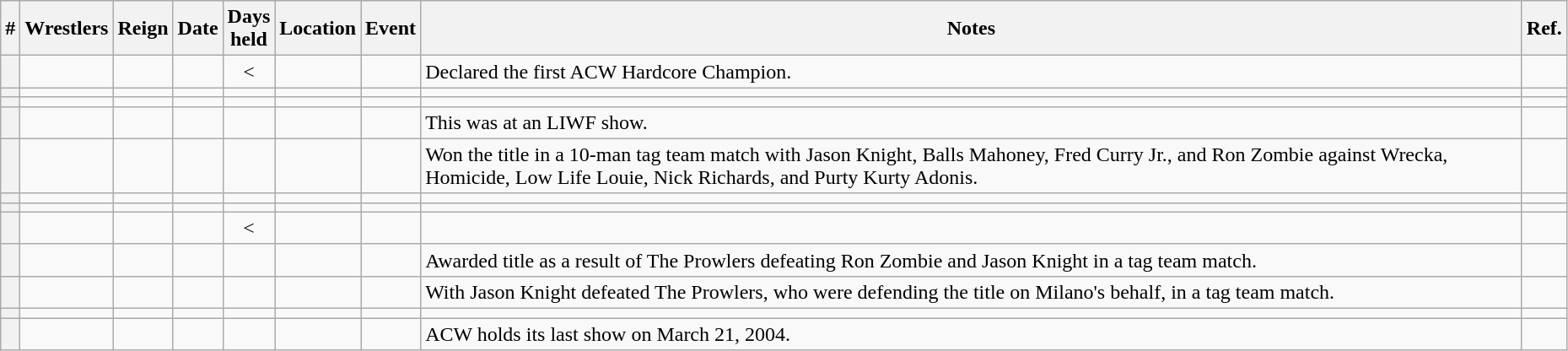<table class="wikitable sortable" width=98% style="text-align:center;">
<tr>
<th>#</th>
<th>Wrestlers</th>
<th>Reign</th>
<th>Date</th>
<th>Days<br>held</th>
<th>Location</th>
<th>Event</th>
<th>Notes</th>
<th>Ref.</th>
</tr>
<tr>
<th></th>
<td></td>
<td></td>
<td></td>
<td><</td>
<td></td>
<td></td>
<td align="left">Declared the first ACW Hardcore Champion.</td>
<td align="left"></td>
</tr>
<tr>
<th></th>
<td></td>
<td></td>
<td></td>
<td></td>
<td></td>
<td></td>
<td align="left"></td>
<td align="left"></td>
</tr>
<tr>
<th></th>
<td></td>
<td></td>
<td></td>
<td></td>
<td></td>
<td></td>
<td align="left"></td>
<td align="left"></td>
</tr>
<tr>
<th></th>
<td></td>
<td></td>
<td></td>
<td></td>
<td></td>
<td></td>
<td align="left">This was at an LIWF show.</td>
<td align="left"></td>
</tr>
<tr>
<th></th>
<td></td>
<td></td>
<td></td>
<td></td>
<td></td>
<td></td>
<td align="left">Won the title in a 10-man tag team match with Jason Knight, Balls Mahoney, Fred Curry Jr., and Ron Zombie against Wrecka, Homicide, Low Life Louie, Nick Richards, and Purty Kurty Adonis.</td>
<td align="left"></td>
</tr>
<tr>
<th></th>
<td></td>
<td></td>
<td></td>
<td></td>
<td></td>
<td></td>
<td align="left"></td>
<td align="left"></td>
</tr>
<tr>
<th></th>
<td></td>
<td></td>
<td></td>
<td></td>
<td></td>
<td></td>
<td align="left"></td>
<td align="left"></td>
</tr>
<tr>
<th></th>
<td></td>
<td></td>
<td></td>
<td><</td>
<td></td>
<td></td>
<td align="left"></td>
<td align="left"></td>
</tr>
<tr>
<th></th>
<td></td>
<td></td>
<td></td>
<td></td>
<td></td>
<td></td>
<td align="left">Awarded title as a result of The Prowlers defeating Ron Zombie and Jason Knight in a tag team match.</td>
<td align="left"></td>
</tr>
<tr>
<th></th>
<td></td>
<td></td>
<td></td>
<td></td>
<td></td>
<td></td>
<td align="left">With Jason Knight defeated The Prowlers, who were defending the title on Milano's behalf, in a tag team match.</td>
<td align="left"></td>
</tr>
<tr>
<th></th>
<td></td>
<td></td>
<td></td>
<td></td>
<td></td>
<td></td>
<td align="left"></td>
<td align="left"></td>
</tr>
<tr>
<th></th>
<td></td>
<td></td>
<td></td>
<td></td>
<td></td>
<td></td>
<td align="left">ACW holds its last show on March 21, 2004.</td>
<td align="left"></td>
</tr>
</table>
